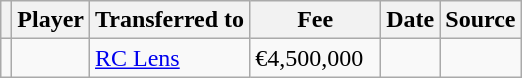<table class="wikitable plainrowheaders sortable">
<tr>
<th></th>
<th scope="col">Player</th>
<th>Transferred to</th>
<th style="width: 80px;">Fee</th>
<th scope="col">Date</th>
<th scope="col">Source</th>
</tr>
<tr>
<td align="center"></td>
<td></td>
<td> <a href='#'>RC Lens</a></td>
<td>€4,500,000</td>
<td></td>
<td></td>
</tr>
</table>
